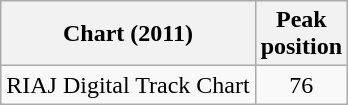<table class="wikitable">
<tr>
<th>Chart (2011)</th>
<th>Peak<br>position</th>
</tr>
<tr>
<td>RIAJ Digital Track Chart</td>
<td style="text-align:center;">76</td>
</tr>
</table>
